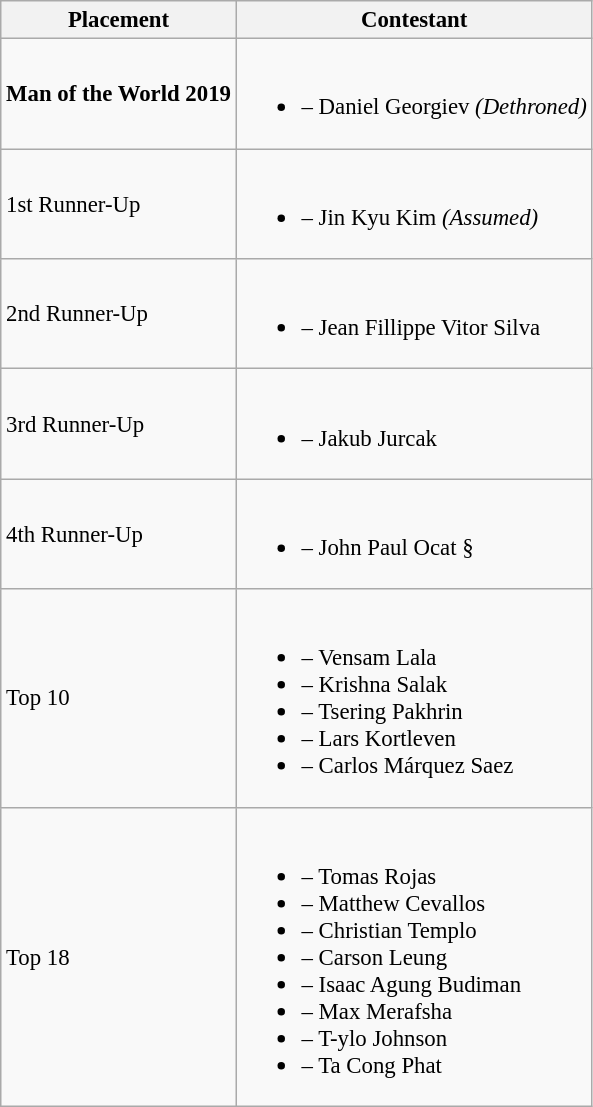<table class="wikitable sortable" style="font-size: 95%;">
<tr>
<th>Placement</th>
<th>Contestant</th>
</tr>
<tr>
<td><strong>Man of the World 2019</strong></td>
<td><br><ul><li> – Daniel Georgiev <em>(Dethroned)</em></li></ul></td>
</tr>
<tr>
<td>1st Runner-Up</td>
<td><br><ul><li> – Jin Kyu Kim <em>(Assumed)</em></li></ul></td>
</tr>
<tr>
<td>2nd Runner-Up</td>
<td><br><ul><li> – Jean Fillippe Vitor Silva</li></ul></td>
</tr>
<tr>
<td>3rd Runner-Up</td>
<td><br><ul><li> – Jakub Jurcak</li></ul></td>
</tr>
<tr>
<td>4th Runner-Up</td>
<td><br><ul><li> – John Paul Ocat §</li></ul></td>
</tr>
<tr>
<td>Top 10</td>
<td><br><ul><li> – Vensam Lala</li><li> – Krishna Salak</li><li> – Tsering Pakhrin</li><li> – Lars Kortleven</li><li> – Carlos Márquez Saez</li></ul></td>
</tr>
<tr>
<td>Top 18</td>
<td><br><ul><li> – Tomas Rojas</li><li> – Matthew Cevallos</li><li> – Christian Templo</li><li> – Carson Leung</li><li> –  Isaac Agung Budiman</li><li> – Max Merafsha</li><li> – T-ylo Johnson</li><li> – Ta Cong Phat</li></ul></td>
</tr>
</table>
